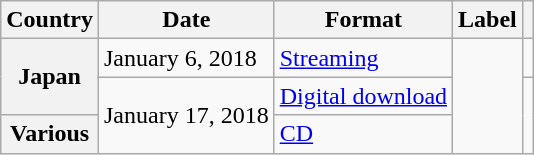<table class="wikitable sortable plainrowheaders">
<tr>
<th scope="col">Country</th>
<th scope="col">Date</th>
<th scope="col">Format</th>
<th scope="col">Label</th>
<th scope="col" class="unsortable"></th>
</tr>
<tr>
<th scope="row" rowspan="2">Japan</th>
<td>January 6, 2018</td>
<td><a href='#'>Streaming</a> </td>
<td rowspan="3"></td>
<td></td>
</tr>
<tr>
<td rowspan="2">January 17, 2018</td>
<td><a href='#'>Digital download</a></td>
<td rowspan="2"></td>
</tr>
<tr>
<th scope="row">Various</th>
<td><a href='#'>CD</a></td>
</tr>
</table>
